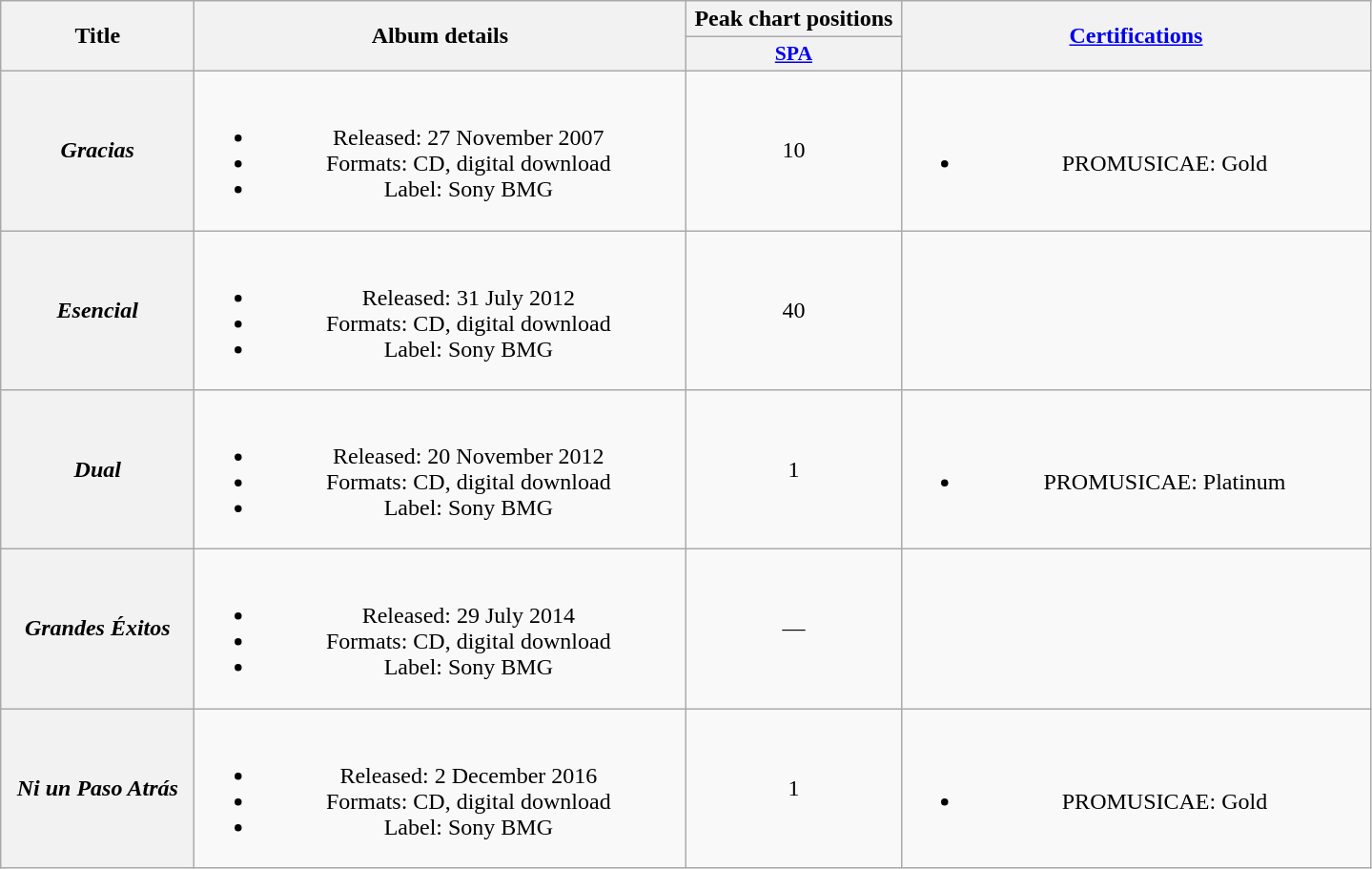<table class="wikitable plainrowheaders" style="text-align:center;">
<tr>
<th scope="col" rowspan="2" style="width:8em;">Title</th>
<th scope="col" rowspan="2" style="width:21em;">Album details</th>
<th scope="col" colspan="1"style="width:9em;">Peak chart positions</th>
<th scope="col" rowspan="2" style="width:20em;"><a href='#'>Certifications</a></th>
</tr>
<tr>
<th scope="col" style="width:2.5em;font-size:90%;"><a href='#'>SPA</a></th>
</tr>
<tr>
<th scope="row"><em>Gracias</em></th>
<td><br><ul><li>Released: 27 November 2007</li><li>Formats: CD, digital download</li><li>Label: Sony BMG</li></ul></td>
<td>10</td>
<td><br><ul><li>PROMUSICAE: Gold</li></ul></td>
</tr>
<tr>
<th scope="row"><em>Esencial</em></th>
<td><br><ul><li>Released: 31 July 2012</li><li>Formats: CD, digital download</li><li>Label: Sony BMG</li></ul></td>
<td>40</td>
<td></td>
</tr>
<tr>
<th scope="row"><em>Dual</em></th>
<td><br><ul><li>Released: 20 November 2012</li><li>Formats: CD, digital download</li><li>Label: Sony BMG</li></ul></td>
<td>1</td>
<td><br><ul><li>PROMUSICAE: Platinum</li></ul></td>
</tr>
<tr>
<th scope="row"><em>Grandes Éxitos</em></th>
<td><br><ul><li>Released: 29 July 2014</li><li>Formats: CD, digital download</li><li>Label: Sony BMG</li></ul></td>
<td>—</td>
<td></td>
</tr>
<tr>
<th scope="row"><em>Ni un Paso Atrás</em></th>
<td><br><ul><li>Released: 2 December 2016</li><li>Formats: CD, digital download</li><li>Label: Sony BMG</li></ul></td>
<td>1</td>
<td><br><ul><li>PROMUSICAE: Gold</li></ul></td>
</tr>
</table>
